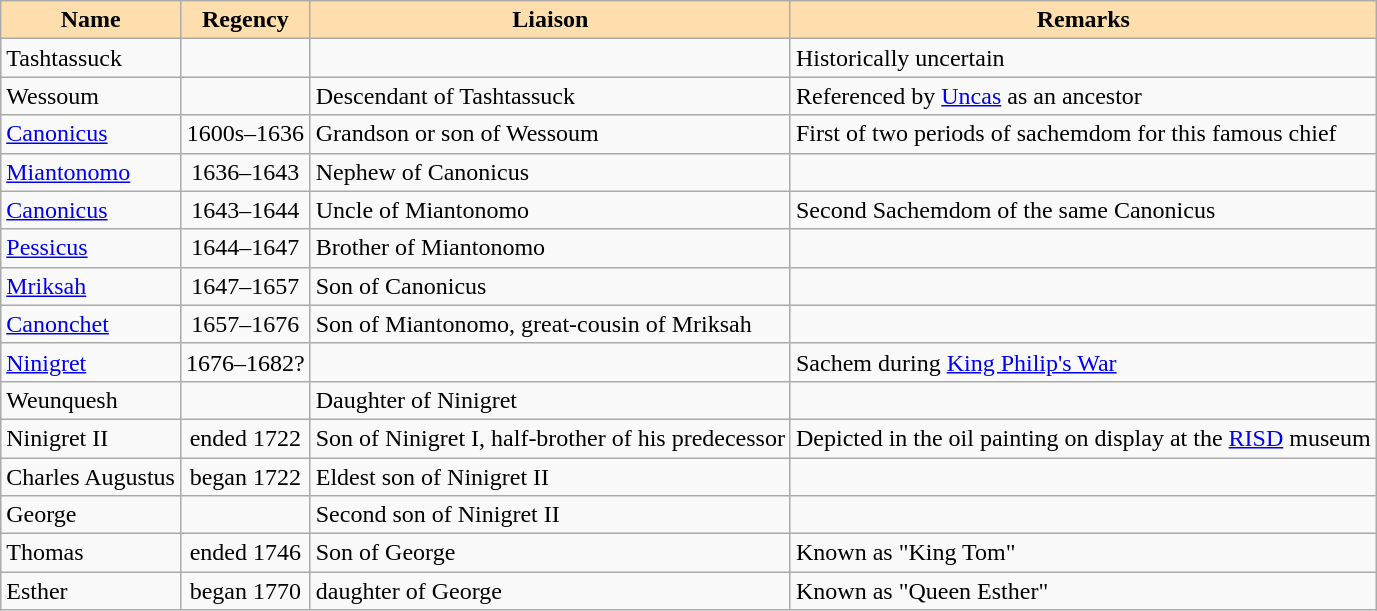<table class="wikitable">
<tr style="background:#f9f9f9;">
<th style="background:#ffdead;">Name</th>
<th style="background:#ffdead;">Regency</th>
<th style="background:#ffdead;">Liaison</th>
<th style="background:#ffdead;">Remarks</th>
</tr>
<tr>
<td>Tashtassuck</td>
<td style="text-align:center;"></td>
<td></td>
<td>Historically uncertain</td>
</tr>
<tr>
<td>Wessoum</td>
<td style="text-align:center;"></td>
<td>Descendant of Tashtassuck</td>
<td>Referenced by <a href='#'>Uncas</a> as an ancestor</td>
</tr>
<tr>
<td><a href='#'>Canonicus</a></td>
<td style="text-align:center;">1600s–1636</td>
<td>Grandson or son of Wessoum</td>
<td>First of two periods of sachemdom for this famous chief</td>
</tr>
<tr>
<td><a href='#'>Miantonomo</a></td>
<td style="text-align:center;">1636–1643</td>
<td>Nephew of Canonicus</td>
<td></td>
</tr>
<tr>
<td><a href='#'>Canonicus</a></td>
<td style="text-align:center;">1643–1644</td>
<td>Uncle of Miantonomo</td>
<td>Second Sachemdom of the same Canonicus</td>
</tr>
<tr>
<td><a href='#'>Pessicus</a></td>
<td style="text-align:center;">1644–1647</td>
<td>Brother of Miantonomo</td>
<td></td>
</tr>
<tr>
<td><a href='#'>Mriksah</a></td>
<td style="text-align:center;">1647–1657</td>
<td>Son of Canonicus</td>
<td></td>
</tr>
<tr>
<td><a href='#'>Canonchet</a></td>
<td style="text-align:center;">1657–1676</td>
<td>Son of Miantonomo, great-cousin of Mriksah</td>
<td></td>
</tr>
<tr>
<td><a href='#'>Ninigret</a></td>
<td style="text-align:center;">1676–1682?</td>
<td></td>
<td>Sachem during <a href='#'>King Philip's War</a></td>
</tr>
<tr>
<td>Weunquesh</td>
<td style="text-align:center;"></td>
<td>Daughter of Ninigret</td>
<td></td>
</tr>
<tr>
<td>Ninigret II</td>
<td style="text-align:center;">ended 1722</td>
<td>Son of Ninigret I, half-brother of his predecessor</td>
<td>Depicted in the oil painting on display at the <a href='#'>RISD</a> museum</td>
</tr>
<tr>
<td>Charles Augustus</td>
<td style="text-align:center;">began 1722</td>
<td>Eldest son of Ninigret II</td>
<td></td>
</tr>
<tr>
<td>George</td>
<td style="text-align:center;"></td>
<td>Second son of Ninigret II</td>
<td></td>
</tr>
<tr>
<td>Thomas</td>
<td style="text-align:center;">ended 1746</td>
<td>Son of George</td>
<td>Known as "King Tom"</td>
</tr>
<tr>
<td>Esther</td>
<td style="text-align:center;">began 1770</td>
<td>daughter of George</td>
<td>Known as "Queen Esther"</td>
</tr>
</table>
